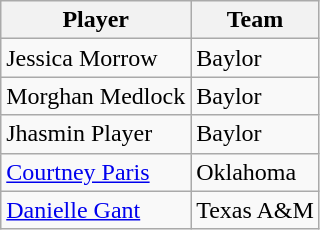<table class="wikitable">
<tr>
<th>Player</th>
<th>Team</th>
</tr>
<tr>
<td>Jessica Morrow</td>
<td>Baylor</td>
</tr>
<tr>
<td>Morghan Medlock</td>
<td>Baylor</td>
</tr>
<tr>
<td>Jhasmin Player</td>
<td>Baylor</td>
</tr>
<tr>
<td><a href='#'>Courtney Paris</a></td>
<td>Oklahoma</td>
</tr>
<tr>
<td><a href='#'>Danielle Gant</a></td>
<td>Texas A&M</td>
</tr>
</table>
